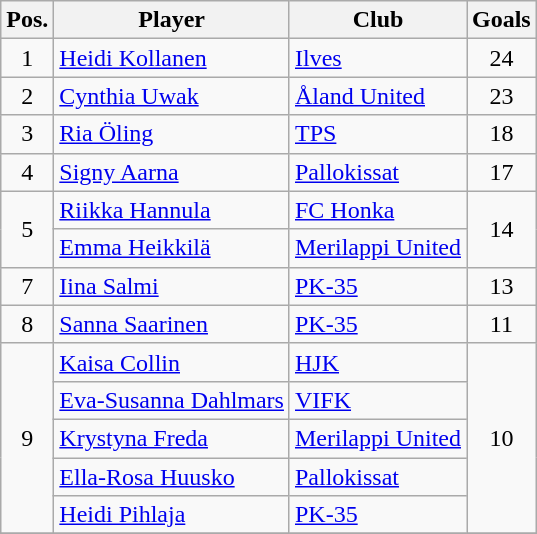<table class="wikitable" style="text-align:center">
<tr>
<th>Pos.</th>
<th>Player</th>
<th>Club</th>
<th>Goals</th>
</tr>
<tr>
<td>1</td>
<td align="left"> <a href='#'>Heidi Kollanen</a></td>
<td align="left"><a href='#'>Ilves</a></td>
<td>24</td>
</tr>
<tr>
<td>2</td>
<td align="left"> <a href='#'>Cynthia Uwak</a></td>
<td align="left"><a href='#'>Åland United</a></td>
<td>23</td>
</tr>
<tr>
<td>3</td>
<td align="left"> <a href='#'>Ria Öling</a></td>
<td align="left"><a href='#'>TPS</a></td>
<td>18</td>
</tr>
<tr>
<td>4</td>
<td align="left"> <a href='#'>Signy Aarna</a></td>
<td align="left"><a href='#'>Pallokissat</a></td>
<td>17</td>
</tr>
<tr>
<td rowspan=2>5</td>
<td align="left"> <a href='#'>Riikka Hannula</a></td>
<td align="left"><a href='#'>FC Honka</a></td>
<td rowspan=2>14</td>
</tr>
<tr>
<td align="left"> <a href='#'>Emma Heikkilä</a></td>
<td align="left"><a href='#'>Merilappi United</a></td>
</tr>
<tr>
<td>7</td>
<td align="left"> <a href='#'>Iina Salmi</a></td>
<td align="left"><a href='#'>PK-35</a></td>
<td>13</td>
</tr>
<tr>
<td>8</td>
<td align="left"> <a href='#'>Sanna Saarinen</a></td>
<td align="left"><a href='#'>PK-35</a></td>
<td>11</td>
</tr>
<tr>
<td rowspan=5>9</td>
<td align="left"> <a href='#'>Kaisa Collin</a></td>
<td align="left"><a href='#'>HJK</a></td>
<td rowspan=5>10</td>
</tr>
<tr>
<td align="left"> <a href='#'>Eva-Susanna Dahlmars</a></td>
<td align="left"><a href='#'>VIFK</a></td>
</tr>
<tr>
<td align="left"> <a href='#'>Krystyna Freda</a></td>
<td align="left"><a href='#'>Merilappi United</a></td>
</tr>
<tr>
<td align="left"> <a href='#'>Ella-Rosa Huusko</a></td>
<td align="left"><a href='#'>Pallokissat</a></td>
</tr>
<tr>
<td align="left"> <a href='#'>Heidi Pihlaja</a></td>
<td align="left"><a href='#'>PK-35</a></td>
</tr>
<tr>
</tr>
</table>
